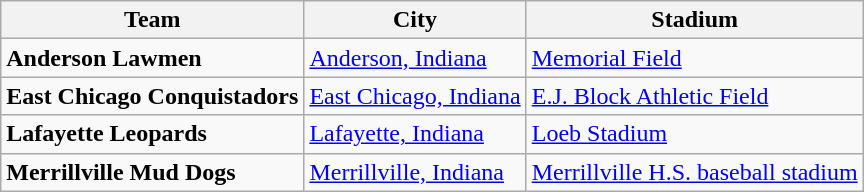<table class="wikitable">
<tr>
<th>Team</th>
<th>City</th>
<th>Stadium</th>
</tr>
<tr>
<td><strong>Anderson Lawmen</strong></td>
<td><a href='#'>Anderson, Indiana</a></td>
<td><a href='#'>Memorial Field</a></td>
</tr>
<tr>
<td><strong>East Chicago Conquistadors</strong></td>
<td><a href='#'>East Chicago, Indiana</a></td>
<td><a href='#'>E.J. Block Athletic Field</a></td>
</tr>
<tr>
<td><strong>Lafayette Leopards</strong></td>
<td><a href='#'>Lafayette, Indiana</a></td>
<td><a href='#'>Loeb Stadium</a></td>
</tr>
<tr>
<td><strong>Merrillville Mud Dogs</strong></td>
<td><a href='#'>Merrillville, Indiana</a></td>
<td><a href='#'>Merrillville H.S. baseball stadium</a></td>
</tr>
</table>
